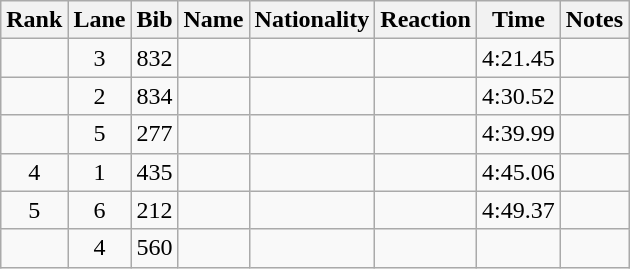<table class="wikitable sortable" style="text-align:center">
<tr>
<th>Rank</th>
<th>Lane</th>
<th>Bib</th>
<th>Name</th>
<th>Nationality</th>
<th>Reaction</th>
<th>Time</th>
<th>Notes</th>
</tr>
<tr>
<td></td>
<td>3</td>
<td>832</td>
<td align=left></td>
<td align=left></td>
<td></td>
<td>4:21.45</td>
<td></td>
</tr>
<tr>
<td></td>
<td>2</td>
<td>834</td>
<td align=left></td>
<td align=left></td>
<td></td>
<td>4:30.52</td>
<td></td>
</tr>
<tr>
<td></td>
<td>5</td>
<td>277</td>
<td align=left></td>
<td align=left></td>
<td></td>
<td>4:39.99</td>
<td></td>
</tr>
<tr>
<td>4</td>
<td>1</td>
<td>435</td>
<td align=left></td>
<td align=left></td>
<td></td>
<td>4:45.06</td>
<td></td>
</tr>
<tr>
<td>5</td>
<td>6</td>
<td>212</td>
<td align=left></td>
<td align=left></td>
<td></td>
<td>4:49.37</td>
<td></td>
</tr>
<tr>
<td></td>
<td>4</td>
<td>560</td>
<td align=left></td>
<td align=left></td>
<td></td>
<td></td>
<td><strong></strong></td>
</tr>
</table>
